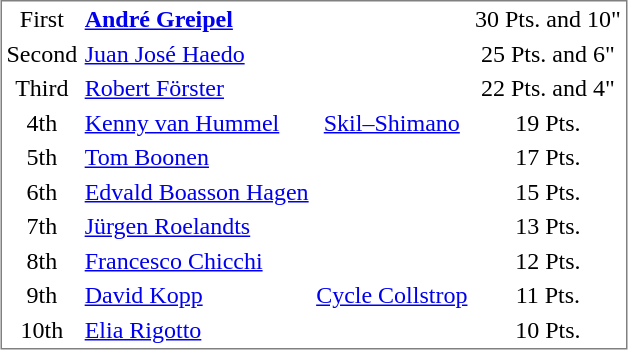<table style="border-style:solid;border-width:1px;border-color:#808080;margin-left:15px" cellspacing="1" cellpadding="2">
<tr ---- align="center">
<td>First</td>
<td align="left"><strong><a href='#'>André Greipel</a></strong> </td>
<td></td>
<td>30 Pts. and 10"</td>
</tr>
<tr ---- align="center">
<td>Second</td>
<td align="left"><a href='#'>Juan José Haedo</a> </td>
<td></td>
<td>25 Pts. and 6"</td>
</tr>
<tr ---- align="center">
<td>Third</td>
<td align="left"><a href='#'>Robert Förster</a> </td>
<td></td>
<td>22 Pts. and 4"</td>
</tr>
<tr ---- align="center">
<td>4th</td>
<td align="left"><a href='#'>Kenny van Hummel</a> </td>
<td><a href='#'>Skil–Shimano</a></td>
<td>19 Pts.</td>
</tr>
<tr ---- align="center">
<td>5th</td>
<td align="left"><a href='#'>Tom Boonen</a> </td>
<td></td>
<td>17 Pts.</td>
</tr>
<tr ---- align="center">
<td>6th</td>
<td align="left"><a href='#'>Edvald Boasson Hagen</a> </td>
<td></td>
<td>15 Pts.</td>
</tr>
<tr ---- align="center">
<td>7th</td>
<td align="left"><a href='#'>Jürgen Roelandts</a> </td>
<td></td>
<td>13 Pts.</td>
</tr>
<tr ---- align="center">
<td>8th</td>
<td align="left"><a href='#'>Francesco Chicchi</a> </td>
<td></td>
<td>12 Pts.</td>
</tr>
<tr ---- align="center">
<td>9th</td>
<td align="left"><a href='#'>David Kopp</a> </td>
<td><a href='#'>Cycle Collstrop</a></td>
<td>11 Pts.</td>
</tr>
<tr ---- align="center">
<td>10th</td>
<td align="left"><a href='#'>Elia Rigotto</a> </td>
<td></td>
<td>10 Pts.</td>
</tr>
</table>
